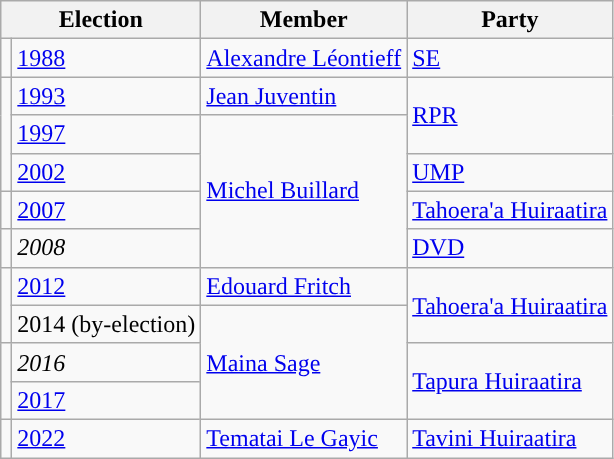<table class="wikitable">
<tr>
<th colspan="2">Election</th>
<th>Member</th>
<th>Party</th>
</tr>
<tr>
<td style="color:inherit;background-color: "></td>
<td><a href='#'>1988</a></td>
<td><a href='#'>Alexandre Léontieff</a></td>
<td><a href='#'>SE</a></td>
</tr>
<tr>
<td rowspan="3" style="background-color: "></td>
<td><a href='#'>1993</a></td>
<td><a href='#'>Jean Juventin</a></td>
<td rowspan="2"><a href='#'>RPR</a></td>
</tr>
<tr>
<td><a href='#'>1997</a></td>
<td rowspan="4"><a href='#'>Michel Buillard</a></td>
</tr>
<tr>
<td><a href='#'>2002</a></td>
<td><a href='#'>UMP</a></td>
</tr>
<tr>
<td style="color:inherit;background-color: "></td>
<td><a href='#'>2007</a></td>
<td><a href='#'>Tahoera'a Huiraatira</a></td>
</tr>
<tr>
<td style="color:inherit;background-color: "></td>
<td><em>2008</em></td>
<td><a href='#'>DVD</a></td>
</tr>
<tr>
<td rowspan="2" style="background-color: "></td>
<td><a href='#'>2012</a></td>
<td><a href='#'>Edouard Fritch</a></td>
<td rowspan="2"><a href='#'>Tahoera'a Huiraatira</a></td>
</tr>
<tr>
<td>2014 (by-election)</td>
<td rowspan="3"><a href='#'>Maina Sage</a></td>
</tr>
<tr>
<td rowspan="2" style="background-color: "></td>
<td><em>2016</em></td>
<td rowspan="2"><a href='#'>Tapura Huiraatira</a></td>
</tr>
<tr>
<td><a href='#'>2017</a></td>
</tr>
<tr>
<td style="color:inherit;background: "></td>
<td><a href='#'>2022</a></td>
<td><a href='#'>Tematai Le Gayic</a></td>
<td><a href='#'>Tavini Huiraatira</a></td>
</tr>
</table>
